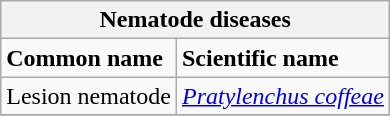<table class="wikitable" style="clear">
<tr>
<th colspan=2><strong>Nematode diseases</strong><br></th>
</tr>
<tr>
<td><strong>Common name</strong></td>
<td><strong>Scientific name</strong></td>
</tr>
<tr>
<td>Lesion nematode</td>
<td><em><a href='#'>Pratylenchus coffeae</a></em></td>
</tr>
<tr>
</tr>
</table>
